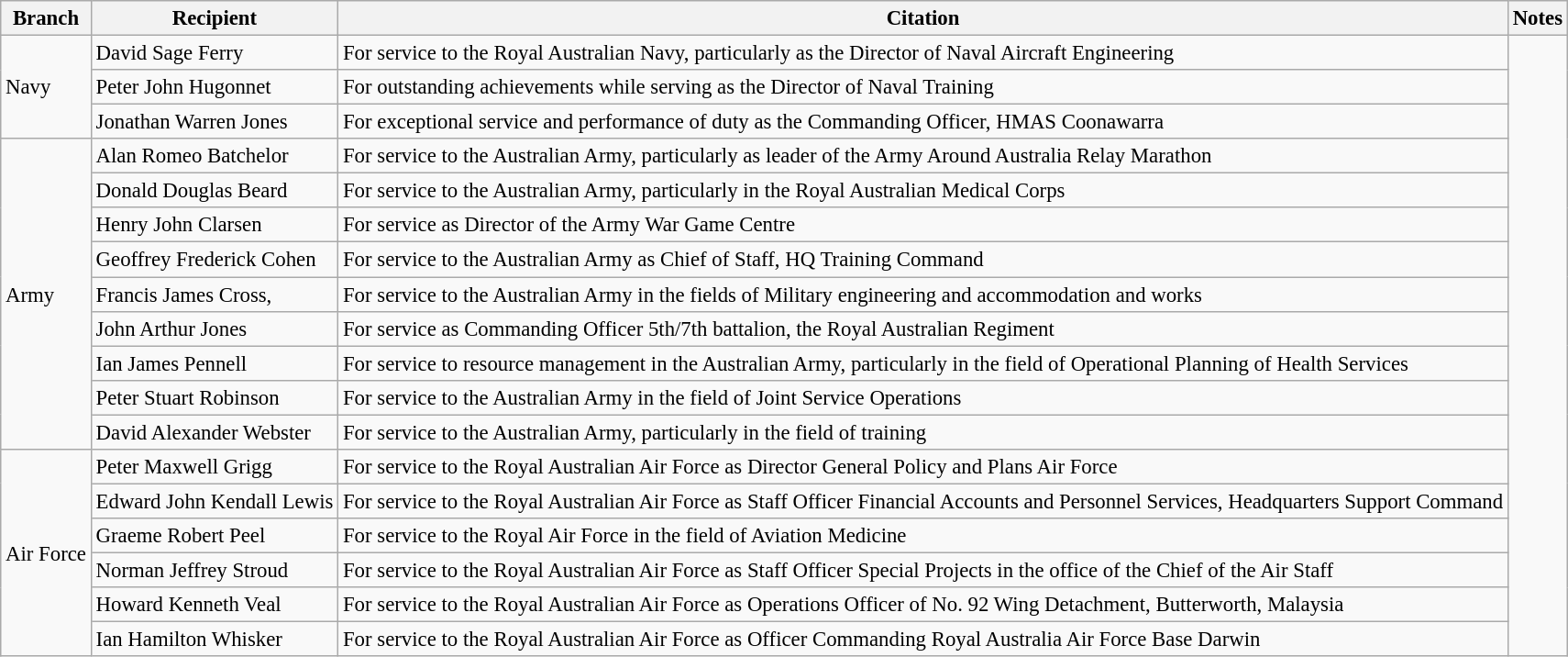<table class="wikitable" style="font-size:95%;">
<tr>
<th>Branch</th>
<th>Recipient</th>
<th>Citation</th>
<th>Notes</th>
</tr>
<tr>
<td rowspan=3>Navy</td>
<td> David Sage Ferry</td>
<td>For service to the Royal Australian Navy, particularly as the Director of Naval Aircraft Engineering</td>
<td rowspan=18></td>
</tr>
<tr>
<td> Peter John Hugonnet</td>
<td>For outstanding achievements while serving as the Director of Naval Training</td>
</tr>
<tr>
<td> Jonathan Warren Jones</td>
<td>For exceptional service and performance of duty as the Commanding Officer, HMAS Coonawarra</td>
</tr>
<tr>
<td rowspan=9>Army</td>
<td> Alan Romeo Batchelor</td>
<td>For service to the Australian Army, particularly as leader of the Army Around Australia Relay Marathon</td>
</tr>
<tr>
<td> Donald Douglas Beard </td>
<td>For service to the Australian Army, particularly in the Royal Australian Medical Corps</td>
</tr>
<tr>
<td> Henry John Clarsen</td>
<td>For service as Director of the Army War Game Centre</td>
</tr>
<tr>
<td> Geoffrey Frederick Cohen</td>
<td>For service to the Australian Army as Chief of Staff, HQ Training Command</td>
</tr>
<tr>
<td> Francis James Cross, </td>
<td>For service to the Australian Army in the fields of Military engineering and accommodation and works</td>
</tr>
<tr>
<td> John Arthur Jones</td>
<td>For service as Commanding Officer 5th/7th battalion, the Royal Australian Regiment</td>
</tr>
<tr>
<td> Ian James Pennell</td>
<td>For service to resource management in the Australian Army, particularly in the field of Operational Planning of Health Services</td>
</tr>
<tr>
<td> Peter Stuart Robinson</td>
<td>For service to the Australian Army in the field of Joint Service Operations</td>
</tr>
<tr>
<td> David Alexander Webster</td>
<td>For service to the Australian Army, particularly in the field of training</td>
</tr>
<tr>
<td rowspan=6>Air Force</td>
<td> Peter Maxwell Grigg</td>
<td>For service to the Royal Australian Air Force as Director General Policy and Plans Air Force</td>
</tr>
<tr>
<td> Edward John Kendall Lewis</td>
<td>For service to the Royal Australian Air Force as Staff Officer Financial Accounts and Personnel Services, Headquarters Support Command</td>
</tr>
<tr>
<td> Graeme Robert Peel</td>
<td>For service to the Royal Air Force in the field of Aviation Medicine</td>
</tr>
<tr>
<td> Norman Jeffrey Stroud</td>
<td>For service to the Royal Australian Air Force as Staff Officer Special Projects in the office of the Chief of the Air Staff</td>
</tr>
<tr>
<td> Howard Kenneth Veal</td>
<td>For service to the Royal Australian Air Force as Operations Officer of No. 92 Wing Detachment, Butterworth, Malaysia</td>
</tr>
<tr>
<td> Ian Hamilton Whisker</td>
<td>For service to the Royal Australian Air Force as Officer Commanding Royal Australia Air Force Base Darwin</td>
</tr>
</table>
